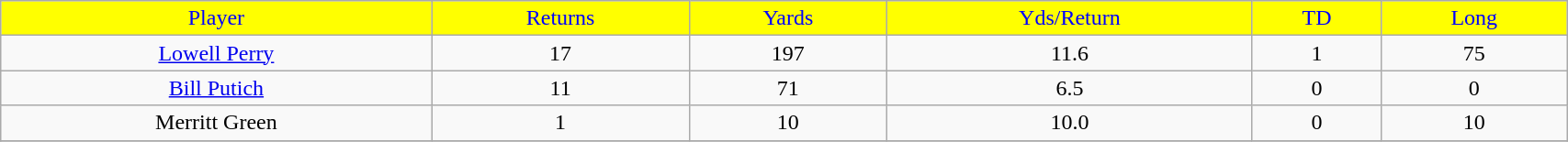<table class="wikitable" width="90%">
<tr align="center" style="background:yellow;color:blue;">
<td>Player</td>
<td>Returns</td>
<td>Yards</td>
<td>Yds/Return</td>
<td>TD</td>
<td>Long</td>
</tr>
<tr align="center" bgcolor="">
<td><a href='#'>Lowell Perry</a></td>
<td>17</td>
<td>197</td>
<td>11.6</td>
<td>1</td>
<td>75</td>
</tr>
<tr align="center" bgcolor="">
<td><a href='#'>Bill Putich</a></td>
<td>11</td>
<td>71</td>
<td>6.5</td>
<td>0</td>
<td>0</td>
</tr>
<tr align="center" bgcolor="">
<td>Merritt Green</td>
<td>1</td>
<td>10</td>
<td>10.0</td>
<td>0</td>
<td>10</td>
</tr>
<tr>
</tr>
</table>
